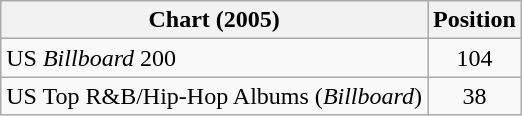<table class="wikitable">
<tr>
<th>Chart (2005)</th>
<th>Position</th>
</tr>
<tr>
<td>US <em>Billboard</em> 200</td>
<td align="center">104</td>
</tr>
<tr>
<td>US Top R&B/Hip-Hop Albums (<em>Billboard</em>)</td>
<td align="center">38</td>
</tr>
</table>
